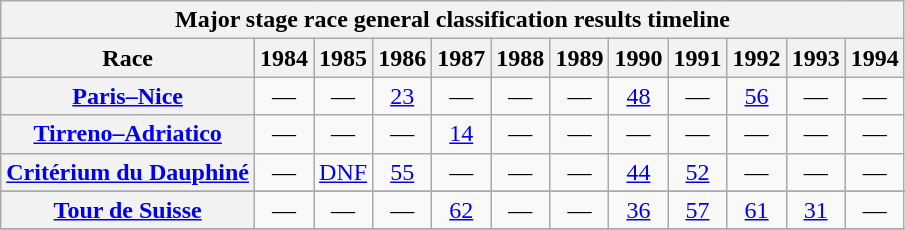<table class="wikitable">
<tr>
<th scope="col" colspan=13 align=center>Major stage race general classification results timeline</th>
</tr>
<tr>
<th>Race</th>
<th>1984</th>
<th>1985</th>
<th>1986</th>
<th>1987</th>
<th>1988</th>
<th>1989</th>
<th>1990</th>
<th>1991</th>
<th>1992</th>
<th>1993</th>
<th>1994</th>
</tr>
<tr style="text-align:center;">
<th scope="row"> <a href='#'>Paris–Nice</a></th>
<td>—</td>
<td>—</td>
<td><a href='#'>23</a></td>
<td>—</td>
<td>—</td>
<td>—</td>
<td><a href='#'>48</a></td>
<td>—</td>
<td><a href='#'>56</a></td>
<td>—</td>
<td>—</td>
</tr>
<tr style="text-align:center;">
<th scope="row"> <a href='#'>Tirreno–Adriatico</a></th>
<td>—</td>
<td>—</td>
<td>—</td>
<td><a href='#'>14</a></td>
<td>—</td>
<td>—</td>
<td>—</td>
<td>—</td>
<td>—</td>
<td>—</td>
<td>—</td>
</tr>
<tr style="text-align:center;">
<th scope="row"> <a href='#'>Critérium du Dauphiné</a></th>
<td>—</td>
<td><a href='#'>DNF</a></td>
<td><a href='#'>55</a></td>
<td>—</td>
<td>—</td>
<td>—</td>
<td><a href='#'>44</a></td>
<td><a href='#'>52</a></td>
<td>—</td>
<td>—</td>
<td>—</td>
</tr>
<tr>
</tr>
<tr style="text-align:center;">
<th scope="row"> <a href='#'>Tour de Suisse</a></th>
<td>—</td>
<td>—</td>
<td>—</td>
<td><a href='#'>62</a></td>
<td>—</td>
<td>—</td>
<td><a href='#'>36</a></td>
<td><a href='#'>57</a></td>
<td><a href='#'>61</a></td>
<td><a href='#'>31</a></td>
<td>—</td>
</tr>
<tr>
</tr>
</table>
